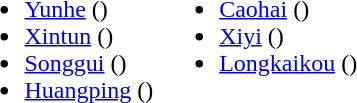<table>
<tr>
<td valign="top"><br><ul><li><a href='#'>Yunhe</a> ()</li><li><a href='#'>Xintun</a> ()</li><li><a href='#'>Songgui</a> ()</li><li><a href='#'>Huangping</a> ()</li></ul></td>
<td valign="top"><br><ul><li><a href='#'>Caohai</a> ()</li><li><a href='#'>Xiyi</a> ()</li><li><a href='#'>Longkaikou</a> ()</li></ul></td>
</tr>
</table>
